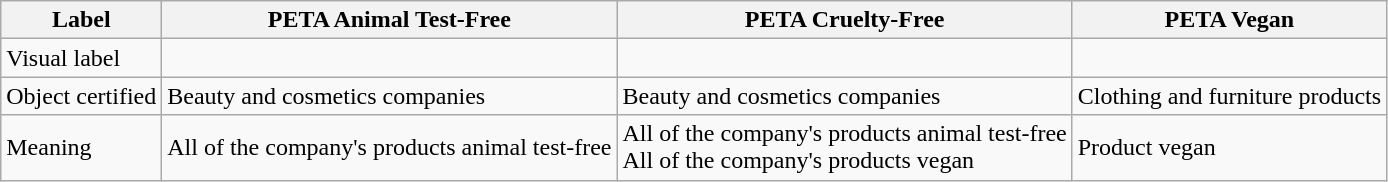<table class="wikitable">
<tr>
<th>Label</th>
<th>PETA Animal Test-Free</th>
<th>PETA Cruelty-Free</th>
<th>PETA Vegan</th>
</tr>
<tr>
<td>Visual label</td>
<td></td>
<td></td>
<td></td>
</tr>
<tr>
<td>Object certified</td>
<td>Beauty and cosmetics companies</td>
<td>Beauty and cosmetics companies</td>
<td>Clothing and furniture products</td>
</tr>
<tr>
<td>Meaning</td>
<td>All of the company's products animal test-free</td>
<td>All of the company's products animal test-free<br>All of the company's products vegan</td>
<td>Product vegan</td>
</tr>
</table>
